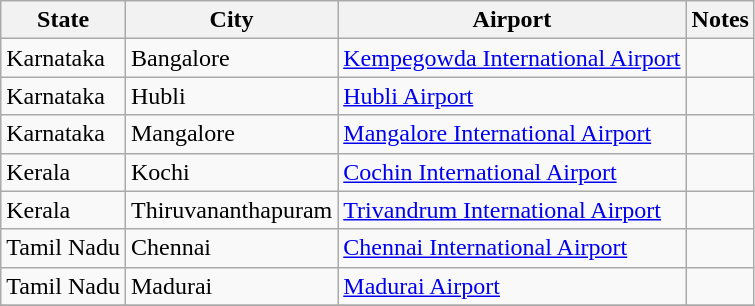<table class="wikitable sortable">
<tr>
<th>State</th>
<th>City</th>
<th>Airport</th>
<th>Notes</th>
</tr>
<tr>
<td>Karnataka</td>
<td>Bangalore</td>
<td><a href='#'>Kempegowda International Airport</a></td>
<td></td>
</tr>
<tr>
<td>Karnataka</td>
<td>Hubli</td>
<td><a href='#'>Hubli Airport</a></td>
<td align=center></td>
</tr>
<tr>
<td>Karnataka</td>
<td>Mangalore</td>
<td><a href='#'>Mangalore International Airport</a></td>
<td align=center></td>
</tr>
<tr>
<td>Kerala</td>
<td>Kochi</td>
<td><a href='#'>Cochin International Airport</a></td>
<td align=center></td>
</tr>
<tr>
<td>Kerala</td>
<td>Thiruvananthapuram</td>
<td><a href='#'>Trivandrum International Airport</a></td>
<td align=center></td>
</tr>
<tr>
<td>Tamil Nadu</td>
<td>Chennai</td>
<td><a href='#'>Chennai International Airport</a></td>
<td align=center></td>
</tr>
<tr>
<td>Tamil Nadu</td>
<td>Madurai</td>
<td><a href='#'>Madurai Airport</a></td>
<td align=center></td>
</tr>
<tr>
</tr>
</table>
